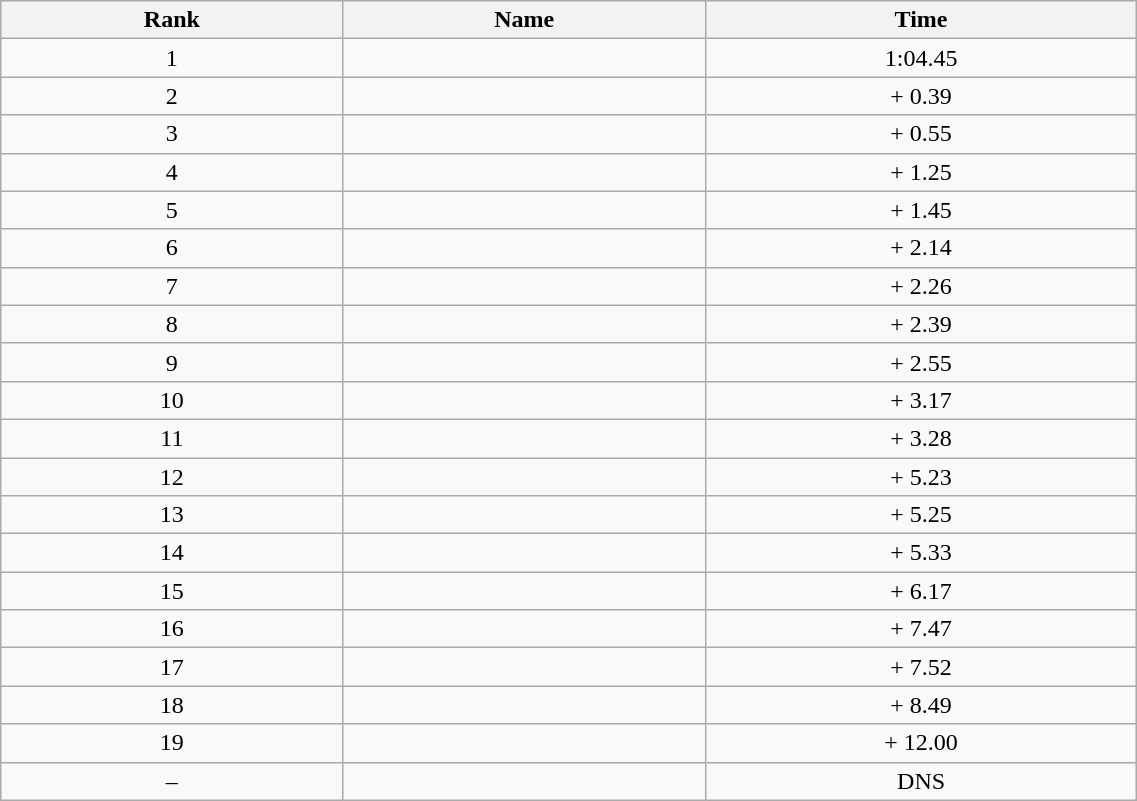<table class="wikitable" style="text-align:center;" width="60%">
<tr>
<th>Rank</th>
<th>Name</th>
<th>Time</th>
</tr>
<tr>
<td>1</td>
<td align=left></td>
<td>1:04.45</td>
</tr>
<tr>
<td>2</td>
<td align=left></td>
<td>+ 0.39</td>
</tr>
<tr>
<td>3</td>
<td align=left></td>
<td>+ 0.55</td>
</tr>
<tr>
<td>4</td>
<td align=left></td>
<td>+ 1.25</td>
</tr>
<tr>
<td>5</td>
<td align=left></td>
<td>+ 1.45</td>
</tr>
<tr>
<td>6</td>
<td align=left></td>
<td>+ 2.14</td>
</tr>
<tr>
<td>7</td>
<td align=left></td>
<td>+ 2.26</td>
</tr>
<tr>
<td>8</td>
<td align=left></td>
<td>+ 2.39</td>
</tr>
<tr>
<td>9</td>
<td align=left></td>
<td>+ 2.55</td>
</tr>
<tr>
<td>10</td>
<td align=left></td>
<td>+ 3.17</td>
</tr>
<tr>
<td>11</td>
<td align=left></td>
<td>+ 3.28</td>
</tr>
<tr>
<td>12</td>
<td align=left></td>
<td>+ 5.23</td>
</tr>
<tr>
<td>13</td>
<td align=left></td>
<td>+ 5.25</td>
</tr>
<tr>
<td>14</td>
<td align=left></td>
<td>+ 5.33</td>
</tr>
<tr>
<td>15</td>
<td align=left></td>
<td>+ 6.17</td>
</tr>
<tr>
<td>16</td>
<td align=left></td>
<td>+ 7.47</td>
</tr>
<tr>
<td>17</td>
<td align=left></td>
<td>+ 7.52</td>
</tr>
<tr>
<td>18</td>
<td align=left></td>
<td>+ 8.49</td>
</tr>
<tr>
<td>19</td>
<td align=left></td>
<td>+ 12.00</td>
</tr>
<tr>
<td>–</td>
<td align=left></td>
<td>DNS</td>
</tr>
</table>
